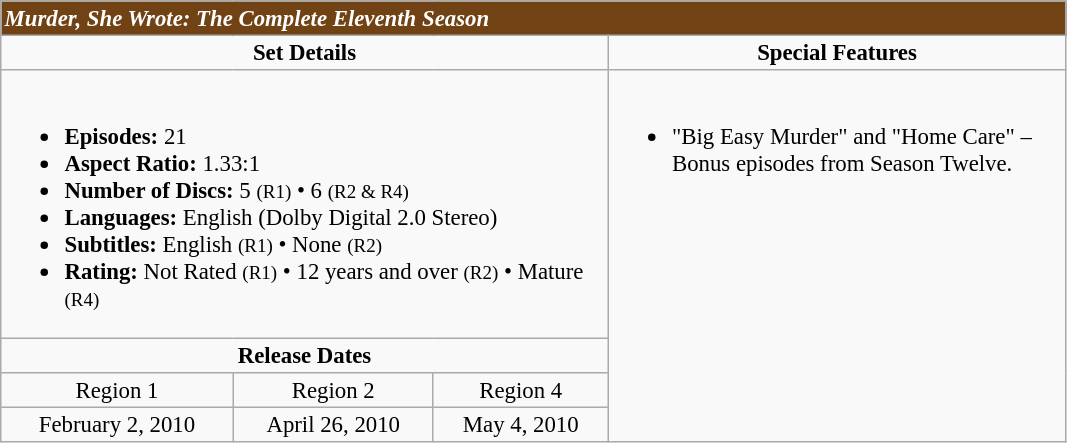<table border="2" cellpadding="2" cellspacing="0" style="margin: 0 1em 0 0; background: #f9f9f9; border: 1px #aaa solid; border-collapse: collapse; font-size: 95%;">
<tr style="background:#704214">
<td colspan="5" style="color:white"><strong><em>Murder, She Wrote: The Complete Eleventh Season</em></strong></td>
</tr>
<tr valign="top">
<td align="center" width="400" colspan="3"><strong>Set Details</strong></td>
<td width="300" align="center"><strong>Special Features</strong></td>
</tr>
<tr valign="top">
<td colspan="3" align="left" width="400"><br><ul><li><strong>Episodes:</strong> 21</li><li><strong>Aspect Ratio:</strong> 1.33:1</li><li><strong>Number of Discs:</strong> 5 <small>(R1)</small> • 6 <small>(R2 & R4)</small></li><li><strong>Languages:</strong> English (Dolby Digital 2.0 Stereo)</li><li><strong>Subtitles:</strong> English <small>(R1)</small> • None <small>(R2)</small></li><li><strong>Rating:</strong> Not Rated <small>(R1)</small> • 12 years and over <small>(R2)</small> • Mature <small>(R4)</small></li></ul></td>
<td rowspan="4" align="left" width="300"><br><ul><li>"Big Easy Murder" and "Home Care" – Bonus episodes from Season Twelve.</li></ul></td>
</tr>
<tr>
<td colspan="3" align="center"><strong>Release Dates</strong></td>
</tr>
<tr>
<td align="center">Region 1</td>
<td align="center">Region 2</td>
<td align="center">Region 4</td>
</tr>
<tr>
<td align="center">February 2, 2010</td>
<td align="center">April 26, 2010</td>
<td align="center">May 4, 2010</td>
</tr>
</table>
